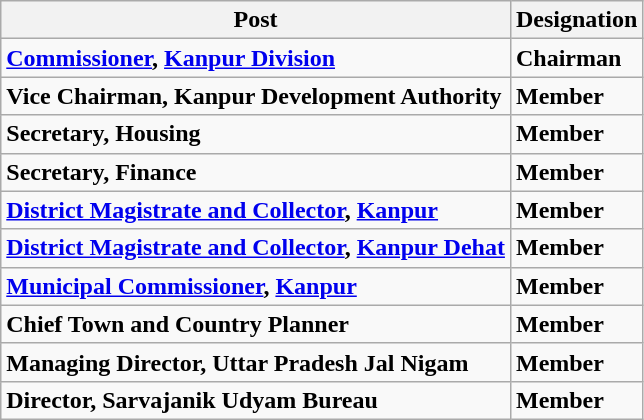<table class="wikitable">
<tr>
<th><strong>Post</strong></th>
<th><strong>Designation</strong></th>
</tr>
<tr>
<td><strong><a href='#'>Commissioner</a>, <a href='#'>Kanpur Division</a></strong></td>
<td><strong>Chairman</strong></td>
</tr>
<tr>
<td><strong>Vice Chairman, Kanpur Development Authority</strong></td>
<td><strong>Member</strong></td>
</tr>
<tr>
<td><strong>Secretary, Housing</strong></td>
<td><strong>Member</strong></td>
</tr>
<tr>
<td><strong>Secretary, Finance</strong></td>
<td><strong>Member</strong></td>
</tr>
<tr>
<td><strong><a href='#'>District Magistrate and Collector</a>, <a href='#'>Kanpur</a></strong></td>
<td><strong>Member</strong></td>
</tr>
<tr>
<td><strong><a href='#'>District Magistrate and Collector</a>, <a href='#'>Kanpur Dehat</a></strong></td>
<td><strong>Member</strong></td>
</tr>
<tr>
<td><strong><a href='#'>Municipal Commissioner</a>, <a href='#'>Kanpur</a></strong></td>
<td><strong>Member</strong></td>
</tr>
<tr>
<td><strong>Chief Town and Country Planner</strong></td>
<td><strong>Member</strong></td>
</tr>
<tr>
<td><strong>Managing Director, Uttar Pradesh Jal Nigam</strong></td>
<td><strong>Member</strong></td>
</tr>
<tr>
<td><strong>Director, Sarvajanik Udyam Bureau</strong></td>
<td><strong>Member</strong></td>
</tr>
</table>
